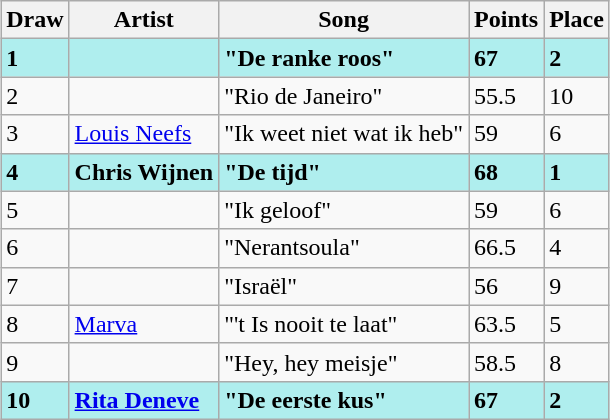<table class="sortable wikitable" style="margin: 1em auto 1em auto">
<tr>
<th>Draw</th>
<th>Artist</th>
<th>Song</th>
<th>Points</th>
<th>Place</th>
</tr>
<tr style="background:paleturquoise;font-weight:bold;">
<td>1</td>
<td></td>
<td>"De ranke roos"</td>
<td>67</td>
<td>2</td>
</tr>
<tr>
<td>2</td>
<td></td>
<td>"Rio de Janeiro"</td>
<td>55.5</td>
<td>10</td>
</tr>
<tr>
<td>3</td>
<td><a href='#'>Louis Neefs</a></td>
<td>"Ik weet niet wat ik heb"</td>
<td>59</td>
<td>6</td>
</tr>
<tr style="background:paleturquoise;font-weight:bold;">
<td>4</td>
<td>Chris Wijnen</td>
<td>"De tijd"</td>
<td>68</td>
<td>1</td>
</tr>
<tr>
<td>5</td>
<td></td>
<td>"Ik geloof"</td>
<td>59</td>
<td>6</td>
</tr>
<tr>
<td>6</td>
<td></td>
<td>"Nerantsoula"</td>
<td>66.5</td>
<td>4</td>
</tr>
<tr>
<td>7</td>
<td></td>
<td>"Israël"</td>
<td>56</td>
<td>9</td>
</tr>
<tr>
<td>8</td>
<td><a href='#'>Marva</a></td>
<td>"'t Is nooit te laat"</td>
<td>63.5</td>
<td>5</td>
</tr>
<tr>
<td>9</td>
<td></td>
<td>"Hey, hey meisje"</td>
<td>58.5</td>
<td>8</td>
</tr>
<tr style="background:paleturquoise;font-weight:bold;">
<td>10</td>
<td><a href='#'>Rita Deneve</a></td>
<td>"De eerste kus"</td>
<td>67</td>
<td>2</td>
</tr>
</table>
